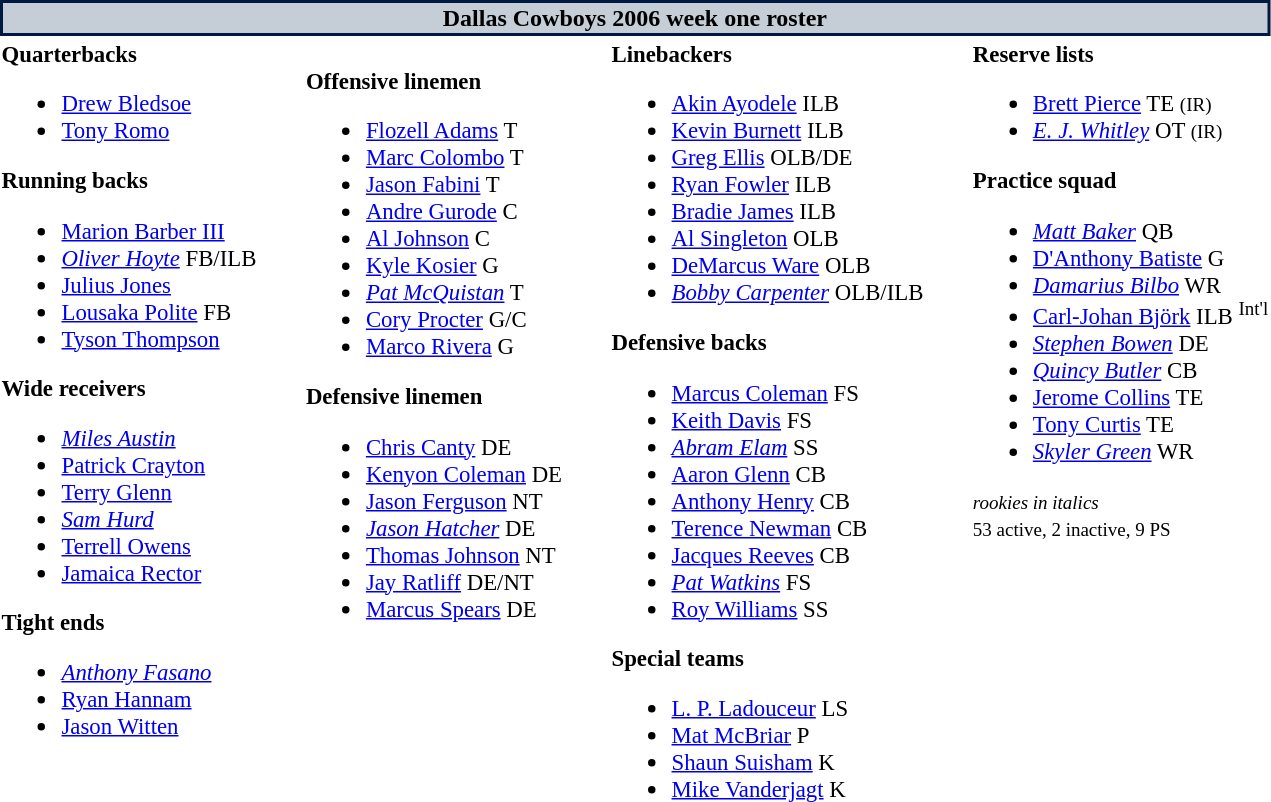<table class="toccolours" style="text-align: left;">
<tr>
<th colspan="7" style="background:#c5ced6; color:black; border: 2px solid #001942; text-align: center;">Dallas Cowboys 2006 week one roster</th>
</tr>
<tr>
<td style="font-size: 95%;" valign="top"><strong>Quarterbacks</strong><br><ul><li> <a href='#'>Drew Bledsoe</a></li><li> <a href='#'>Tony Romo</a></li></ul><strong>Running backs</strong><ul><li> <a href='#'>Marion Barber III</a></li><li> <em><a href='#'>Oliver Hoyte</a></em> FB/ILB</li><li> <a href='#'>Julius Jones</a></li><li> <a href='#'>Lousaka Polite</a> FB</li><li> <a href='#'>Tyson Thompson</a></li></ul><strong>Wide receivers</strong><ul><li> <em><a href='#'>Miles Austin</a></em></li><li> <a href='#'>Patrick Crayton</a></li><li> <a href='#'>Terry Glenn</a></li><li> <em><a href='#'>Sam Hurd</a></em></li><li> <a href='#'>Terrell Owens</a></li><li> <a href='#'>Jamaica Rector</a></li></ul><strong>Tight ends</strong><ul><li> <em><a href='#'>Anthony Fasano</a></em></li><li> <a href='#'>Ryan Hannam</a></li><li> <a href='#'>Jason Witten</a></li></ul></td>
<td style="width: 25px;"></td>
<td style="font-size: 95%;" valign="top"><br><strong>Offensive linemen</strong><ul><li> <a href='#'>Flozell Adams</a> T</li><li> <a href='#'>Marc Colombo</a> T</li><li> <a href='#'>Jason Fabini</a> T</li><li> <a href='#'>Andre Gurode</a> C</li><li> <a href='#'>Al Johnson</a> C</li><li> <a href='#'>Kyle Kosier</a> G</li><li> <em><a href='#'>Pat McQuistan</a></em> T</li><li> <a href='#'>Cory Procter</a> G/C</li><li> <a href='#'>Marco Rivera</a> G</li></ul><strong>Defensive linemen</strong><ul><li> <a href='#'>Chris Canty</a> DE</li><li> <a href='#'>Kenyon Coleman</a> DE</li><li> <a href='#'>Jason Ferguson</a> NT</li><li> <em><a href='#'>Jason Hatcher</a></em> DE</li><li> <a href='#'>Thomas Johnson</a> NT</li><li> <a href='#'>Jay Ratliff</a> DE/NT</li><li> <a href='#'>Marcus Spears</a> DE</li></ul></td>
<td style="width: 25px;"></td>
<td style="font-size: 95%;" valign="top"><strong>Linebackers</strong><br><ul><li> <a href='#'>Akin Ayodele</a> ILB</li><li> <a href='#'>Kevin Burnett</a> ILB</li><li> <a href='#'>Greg Ellis</a> OLB/DE</li><li> <a href='#'>Ryan Fowler</a> ILB</li><li> <a href='#'>Bradie James</a> ILB</li><li> <a href='#'>Al Singleton</a> OLB</li><li> <a href='#'>DeMarcus Ware</a> OLB</li><li> <em><a href='#'>Bobby Carpenter</a></em> OLB/ILB</li></ul><strong>Defensive backs</strong><ul><li> <a href='#'>Marcus Coleman</a> FS</li><li> <a href='#'>Keith Davis</a> FS</li><li> <em><a href='#'>Abram Elam</a></em> SS</li><li> <a href='#'>Aaron Glenn</a> CB</li><li> <a href='#'>Anthony Henry</a> CB</li><li> <a href='#'>Terence Newman</a> CB</li><li> <a href='#'>Jacques Reeves</a> CB</li><li> <em><a href='#'>Pat Watkins</a></em> FS</li><li> <a href='#'>Roy Williams</a> SS</li></ul><strong>Special teams</strong><ul><li> <a href='#'>L. P. Ladouceur</a> LS</li><li> <a href='#'>Mat McBriar</a> P</li><li> <a href='#'>Shaun Suisham</a> K</li><li> <a href='#'>Mike Vanderjagt</a> K</li></ul></td>
<td style="width: 25px;"></td>
<td style="font-size: 95%;" valign="top"><strong>Reserve lists</strong><br><ul><li> <a href='#'>Brett Pierce</a> TE <small>(IR)</small> </li><li> <em><a href='#'>E. J. Whitley</a></em> OT <small>(IR)</small> </li></ul><strong>Practice squad</strong><ul><li> <em><a href='#'>Matt Baker</a></em> QB</li><li> <a href='#'>D'Anthony Batiste</a> G</li><li> <em><a href='#'>Damarius Bilbo</a></em> WR</li><li> <a href='#'>Carl-Johan Björk</a> ILB <sup>Int'l</sup></li><li> <em><a href='#'>Stephen Bowen</a></em> DE</li><li> <em><a href='#'>Quincy Butler</a></em> CB</li><li> <a href='#'>Jerome Collins</a> TE</li><li> <a href='#'>Tony Curtis</a> TE</li><li> <em><a href='#'>Skyler Green</a></em> WR</li></ul><small><em>rookies in italics</em></small><br>
<small>53 active, 2 inactive, 9 PS</small></td>
</tr>
<tr>
</tr>
</table>
